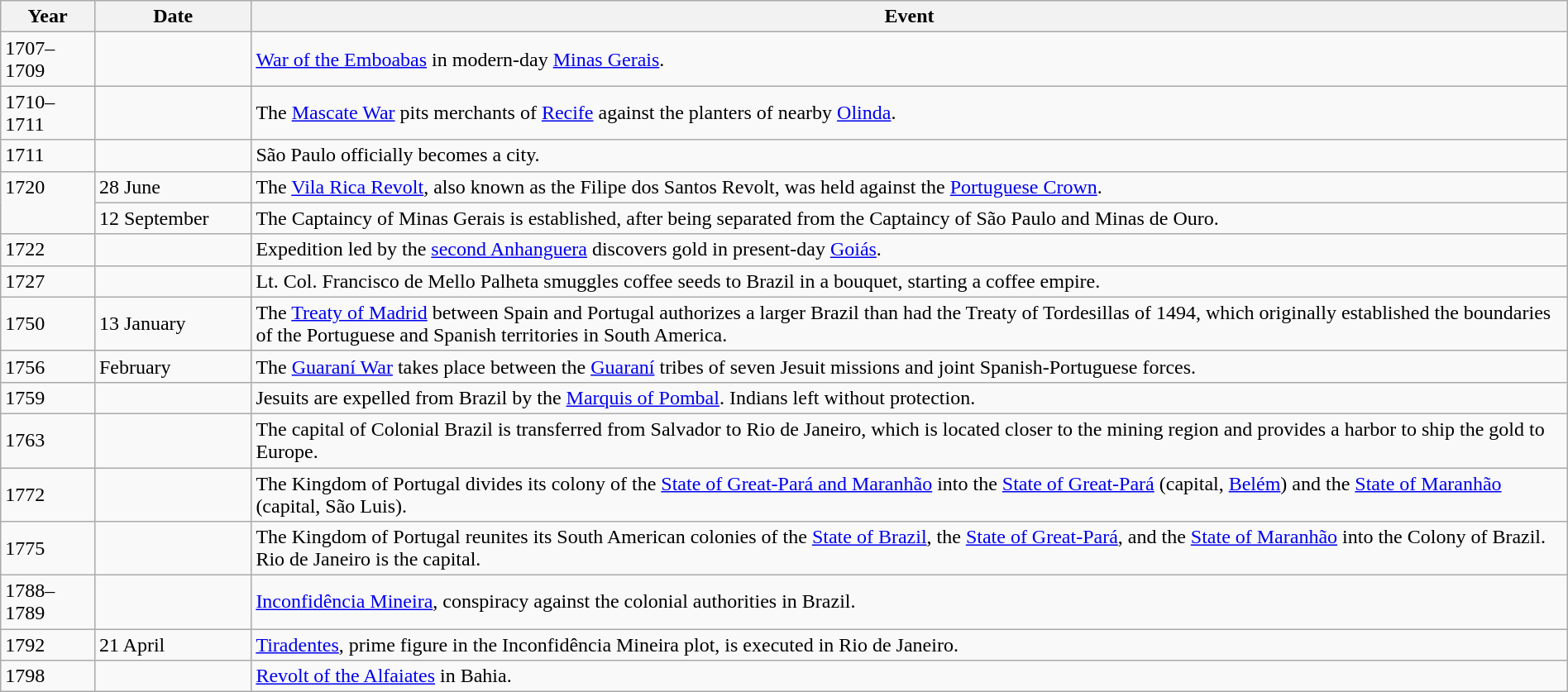<table class="wikitable" width="100%">
<tr>
<th style="width:6%">Year</th>
<th style="width:10%">Date</th>
<th>Event</th>
</tr>
<tr>
<td>1707–1709</td>
<td></td>
<td><a href='#'>War of the Emboabas</a> in modern-day <a href='#'>Minas Gerais</a>.</td>
</tr>
<tr>
<td>1710–1711</td>
<td></td>
<td>The <a href='#'>Mascate War</a> pits merchants of <a href='#'>Recife</a> against the planters of nearby <a href='#'>Olinda</a>.</td>
</tr>
<tr>
<td>1711</td>
<td></td>
<td>São Paulo officially becomes a city.</td>
</tr>
<tr>
<td rowspan="2" style="vertical-align:top;">1720</td>
<td>28 June</td>
<td>The <a href='#'>Vila Rica Revolt</a>, also known as the Filipe dos Santos Revolt, was held against the <a href='#'>Portuguese Crown</a>.</td>
</tr>
<tr>
<td>12 September</td>
<td>The Captaincy of Minas Gerais is established, after being separated from the Captaincy of São Paulo and Minas de Ouro.</td>
</tr>
<tr>
<td>1722</td>
<td></td>
<td>Expedition led by the <a href='#'>second Anhanguera</a> discovers gold in present-day <a href='#'>Goiás</a>.</td>
</tr>
<tr>
<td>1727</td>
<td></td>
<td>Lt. Col. Francisco de Mello Palheta smuggles coffee seeds to Brazil in a bouquet, starting a coffee empire.</td>
</tr>
<tr>
<td>1750</td>
<td>13 January</td>
<td>The <a href='#'>Treaty of Madrid</a> between Spain and Portugal authorizes a larger Brazil than had the Treaty of Tordesillas of 1494, which originally established the boundaries of the Portuguese and Spanish territories in South America.</td>
</tr>
<tr>
<td>1756</td>
<td>February</td>
<td>The <a href='#'>Guaraní War</a> takes place between the <a href='#'>Guaraní</a> tribes of seven Jesuit missions and joint Spanish-Portuguese forces.</td>
</tr>
<tr>
<td>1759</td>
<td></td>
<td>Jesuits are expelled from Brazil by the <a href='#'>Marquis of Pombal</a>. Indians left without protection.</td>
</tr>
<tr>
<td>1763</td>
<td></td>
<td>The capital of Colonial Brazil is transferred from Salvador to Rio de Janeiro, which is located closer to the mining region and provides a harbor to ship the gold to Europe.</td>
</tr>
<tr>
<td>1772</td>
<td></td>
<td>The Kingdom of Portugal divides its colony of the <a href='#'>State of Great-Pará and Maranhão</a> into the <a href='#'>State of Great-Pará</a> (capital, <a href='#'>Belém</a>) and the <a href='#'>State of Maranhão</a> (capital, São Luis).</td>
</tr>
<tr>
<td>1775</td>
<td></td>
<td>The Kingdom of Portugal reunites its South American colonies of the <a href='#'>State of Brazil</a>, the <a href='#'>State of Great-Pará</a>, and the <a href='#'>State of Maranhão</a> into the Colony of Brazil. Rio de Janeiro is the capital.</td>
</tr>
<tr>
<td>1788–1789</td>
<td></td>
<td><a href='#'>Inconfidência Mineira</a>, conspiracy against the colonial authorities in Brazil.</td>
</tr>
<tr>
<td>1792</td>
<td>21 April</td>
<td><a href='#'>Tiradentes</a>, prime figure in the Inconfidência Mineira plot, is executed in Rio de Janeiro.</td>
</tr>
<tr>
<td>1798</td>
<td></td>
<td><a href='#'>Revolt of the Alfaiates</a> in Bahia.</td>
</tr>
</table>
